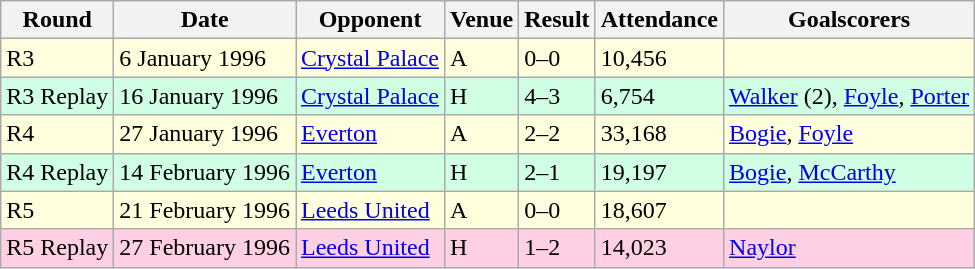<table class="wikitable">
<tr>
<th>Round</th>
<th>Date</th>
<th>Opponent</th>
<th>Venue</th>
<th>Result</th>
<th>Attendance</th>
<th>Goalscorers</th>
</tr>
<tr style="background-color: #ffffdd;">
<td>R3</td>
<td>6 January 1996</td>
<td><a href='#'>Crystal Palace</a></td>
<td>A</td>
<td>0–0</td>
<td>10,456</td>
<td></td>
</tr>
<tr style="background-color: #d0ffe3;">
<td>R3 Replay</td>
<td>16 January 1996</td>
<td><a href='#'>Crystal Palace</a></td>
<td>H</td>
<td>4–3</td>
<td>6,754</td>
<td><a href='#'>Walker</a> (2), <a href='#'>Foyle</a>, <a href='#'>Porter</a></td>
</tr>
<tr style="background-color: #ffffdd;">
<td>R4</td>
<td>27 January 1996</td>
<td><a href='#'>Everton</a></td>
<td>A</td>
<td>2–2</td>
<td>33,168</td>
<td><a href='#'>Bogie</a>, <a href='#'>Foyle</a></td>
</tr>
<tr style="background-color: #d0ffe3;">
<td>R4 Replay</td>
<td>14 February 1996</td>
<td><a href='#'>Everton</a></td>
<td>H</td>
<td>2–1</td>
<td>19,197</td>
<td><a href='#'>Bogie</a>, <a href='#'>McCarthy</a></td>
</tr>
<tr style="background-color: #ffffdd;">
<td>R5</td>
<td>21 February 1996</td>
<td><a href='#'>Leeds United</a></td>
<td>A</td>
<td>0–0</td>
<td>18,607</td>
<td></td>
</tr>
<tr style="background-color: #ffd0e3;">
<td>R5 Replay</td>
<td>27 February 1996</td>
<td><a href='#'>Leeds United</a></td>
<td>H</td>
<td>1–2</td>
<td>14,023</td>
<td><a href='#'>Naylor</a></td>
</tr>
</table>
